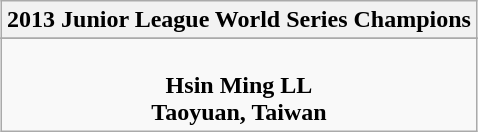<table class="wikitable" style="text-align: center; margin: 0 auto;">
<tr>
<th>2013 Junior League World Series Champions</th>
</tr>
<tr>
</tr>
<tr>
<td><br><strong>Hsin Ming LL</strong><br><strong>Taoyuan, Taiwan</strong></td>
</tr>
</table>
